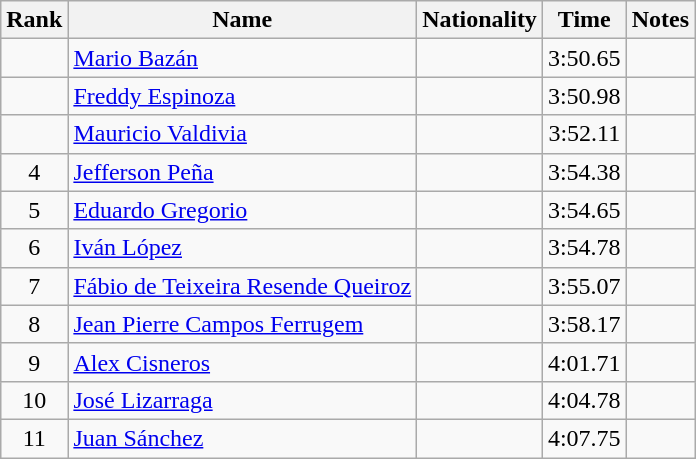<table class="wikitable sortable" style="text-align:center">
<tr>
<th>Rank</th>
<th>Name</th>
<th>Nationality</th>
<th>Time</th>
<th>Notes</th>
</tr>
<tr>
<td align=center></td>
<td align=left><a href='#'>Mario Bazán</a></td>
<td align=left></td>
<td>3:50.65</td>
<td></td>
</tr>
<tr>
<td align=center></td>
<td align=left><a href='#'>Freddy Espinoza</a></td>
<td align=left></td>
<td>3:50.98</td>
<td></td>
</tr>
<tr>
<td align=center></td>
<td align=left><a href='#'>Mauricio Valdivia</a></td>
<td align=left></td>
<td>3:52.11</td>
<td></td>
</tr>
<tr>
<td align=center>4</td>
<td align=left><a href='#'>Jefferson Peña</a></td>
<td align=left></td>
<td>3:54.38</td>
<td></td>
</tr>
<tr>
<td align=center>5</td>
<td align=left><a href='#'>Eduardo Gregorio</a></td>
<td align=left></td>
<td>3:54.65</td>
<td></td>
</tr>
<tr>
<td align=center>6</td>
<td align=left><a href='#'>Iván López</a></td>
<td align=left></td>
<td>3:54.78</td>
<td></td>
</tr>
<tr>
<td align=center>7</td>
<td align=left><a href='#'>Fábio de Teixeira Resende Queiroz</a></td>
<td align=left></td>
<td>3:55.07</td>
<td></td>
</tr>
<tr>
<td align=center>8</td>
<td align=left><a href='#'>Jean Pierre Campos Ferrugem</a></td>
<td align=left></td>
<td>3:58.17</td>
<td></td>
</tr>
<tr>
<td align=center>9</td>
<td align=left><a href='#'>Alex Cisneros</a></td>
<td align=left></td>
<td>4:01.71</td>
<td></td>
</tr>
<tr>
<td align=center>10</td>
<td align=left><a href='#'>José Lizarraga</a></td>
<td align=left></td>
<td>4:04.78</td>
<td></td>
</tr>
<tr>
<td align=center>11</td>
<td align=left><a href='#'>Juan Sánchez</a></td>
<td align=left></td>
<td>4:07.75</td>
<td></td>
</tr>
</table>
